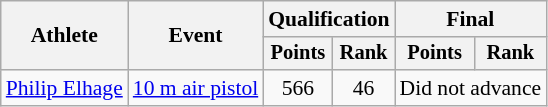<table class="wikitable" style="font-size:90%">
<tr>
<th rowspan="2">Athlete</th>
<th rowspan="2">Event</th>
<th colspan=2>Qualification</th>
<th colspan=2>Final</th>
</tr>
<tr style="font-size:95%">
<th>Points</th>
<th>Rank</th>
<th>Points</th>
<th>Rank</th>
</tr>
<tr align=center>
<td align=left><a href='#'>Philip Elhage</a></td>
<td align=left><a href='#'>10 m air pistol</a></td>
<td>566</td>
<td>46</td>
<td colspan=2>Did not advance</td>
</tr>
</table>
